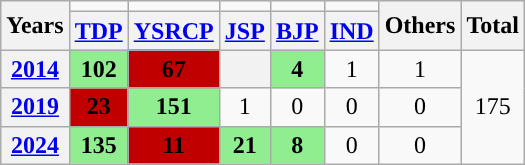<table class="wikitable" style="text-align:center">
<tr>
<th rowspan="2">Years</th>
<td></td>
<td></td>
<td></td>
<td></td>
<td></td>
<th rowspan="2">Others</th>
<th rowspan="2">Total</th>
</tr>
<tr>
<th><a href='#'>TDP</a></th>
<th><a href='#'>YSRCP</a></th>
<th><a href='#'>JSP</a></th>
<th><a href='#'>BJP</a></th>
<th><a href='#'>IND</a></th>
</tr>
<tr>
<th><a href='#'>2014</a></th>
<td bgcolor="lightgreen"><strong>102</strong></td>
<td bgcolor="chili"><strong>67</strong></td>
<th></th>
<td bgcolor="lightgreen"><strong>4</strong></td>
<td>1</td>
<td>1</td>
<td rowspan="3">175</td>
</tr>
<tr>
<th><a href='#'>2019</a></th>
<td bgcolor="chili"><strong>23</strong></td>
<td bgcolor="lightgreen"><strong>151</strong></td>
<td>1</td>
<td>0</td>
<td>0</td>
<td>0</td>
</tr>
<tr>
<th><a href='#'>2024</a></th>
<td bgcolor="lightgreen"><strong>135</strong></td>
<td bgcolor="chili"><strong>11</strong></td>
<td bgcolor="lightgreen"><strong>21</strong></td>
<td bgcolor="lightgreen"><strong>8</strong></td>
<td>0</td>
<td>0</td>
</tr>
</table>
